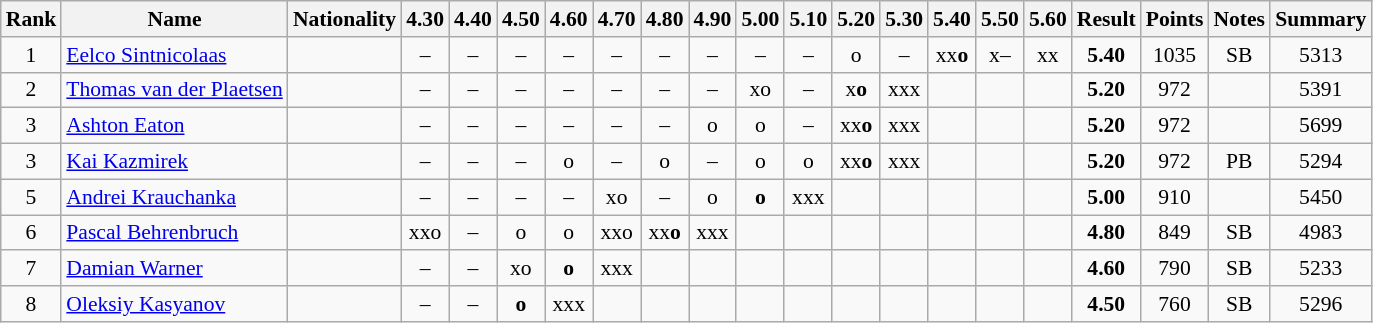<table class="wikitable sortable" style="text-align:center;font-size:90%">
<tr>
<th>Rank</th>
<th>Name</th>
<th>Nationality</th>
<th>4.30</th>
<th>4.40</th>
<th>4.50</th>
<th>4.60</th>
<th>4.70</th>
<th>4.80</th>
<th>4.90</th>
<th>5.00</th>
<th>5.10</th>
<th>5.20</th>
<th>5.30</th>
<th>5.40</th>
<th>5.50</th>
<th>5.60</th>
<th>Result</th>
<th>Points</th>
<th>Notes</th>
<th>Summary</th>
</tr>
<tr>
<td>1</td>
<td align=left><a href='#'>Eelco Sintnicolaas</a></td>
<td align=left></td>
<td>–</td>
<td>–</td>
<td>–</td>
<td>–</td>
<td>–</td>
<td>–</td>
<td>–</td>
<td>–</td>
<td>–</td>
<td>o</td>
<td>–</td>
<td>xx<strong>o</strong></td>
<td>x–</td>
<td>xx</td>
<td><strong>5.40</strong></td>
<td>1035</td>
<td>SB</td>
<td>5313</td>
</tr>
<tr>
<td>2</td>
<td align=left><a href='#'>Thomas van der Plaetsen</a></td>
<td align=left></td>
<td>–</td>
<td>–</td>
<td>–</td>
<td>–</td>
<td>–</td>
<td>–</td>
<td>–</td>
<td>xo</td>
<td>–</td>
<td>x<strong>o</strong></td>
<td>xxx</td>
<td></td>
<td></td>
<td></td>
<td><strong>5.20</strong></td>
<td>972</td>
<td></td>
<td>5391</td>
</tr>
<tr>
<td>3</td>
<td align=left><a href='#'>Ashton Eaton</a></td>
<td align=left></td>
<td>–</td>
<td>–</td>
<td>–</td>
<td>–</td>
<td>–</td>
<td>–</td>
<td>o</td>
<td>o</td>
<td>–</td>
<td>xx<strong>o</strong></td>
<td>xxx</td>
<td></td>
<td></td>
<td></td>
<td><strong>5.20</strong></td>
<td>972</td>
<td></td>
<td>5699</td>
</tr>
<tr>
<td>3</td>
<td align=left><a href='#'>Kai Kazmirek</a></td>
<td align=left></td>
<td>–</td>
<td>–</td>
<td>–</td>
<td>o</td>
<td>–</td>
<td>o</td>
<td>–</td>
<td>o</td>
<td>o</td>
<td>xx<strong>o</strong></td>
<td>xxx</td>
<td></td>
<td></td>
<td></td>
<td><strong>5.20</strong></td>
<td>972</td>
<td>PB</td>
<td>5294</td>
</tr>
<tr>
<td>5</td>
<td align=left><a href='#'>Andrei Krauchanka</a></td>
<td align=left></td>
<td>–</td>
<td>–</td>
<td>–</td>
<td>–</td>
<td>xo</td>
<td>–</td>
<td>o</td>
<td><strong>o</strong></td>
<td>xxx</td>
<td></td>
<td></td>
<td></td>
<td></td>
<td></td>
<td><strong>5.00</strong></td>
<td>910</td>
<td></td>
<td>5450</td>
</tr>
<tr>
<td>6</td>
<td align=left><a href='#'>Pascal Behrenbruch</a></td>
<td align=left></td>
<td>xxo</td>
<td>–</td>
<td>o</td>
<td>o</td>
<td>xxo</td>
<td>xx<strong>o</strong></td>
<td>xxx</td>
<td></td>
<td></td>
<td></td>
<td></td>
<td></td>
<td></td>
<td></td>
<td><strong>4.80</strong></td>
<td>849</td>
<td>SB</td>
<td>4983</td>
</tr>
<tr>
<td>7</td>
<td align=left><a href='#'>Damian Warner</a></td>
<td align=left></td>
<td>–</td>
<td>–</td>
<td>xo</td>
<td><strong>o</strong></td>
<td>xxx</td>
<td></td>
<td></td>
<td></td>
<td></td>
<td></td>
<td></td>
<td></td>
<td></td>
<td></td>
<td><strong>4.60</strong></td>
<td>790</td>
<td>SB</td>
<td>5233</td>
</tr>
<tr>
<td>8</td>
<td align=left><a href='#'>Oleksiy Kasyanov</a></td>
<td align=left></td>
<td>–</td>
<td>–</td>
<td><strong>o</strong></td>
<td>xxx</td>
<td></td>
<td></td>
<td></td>
<td></td>
<td></td>
<td></td>
<td></td>
<td></td>
<td></td>
<td></td>
<td><strong>4.50</strong></td>
<td>760</td>
<td>SB</td>
<td>5296</td>
</tr>
</table>
